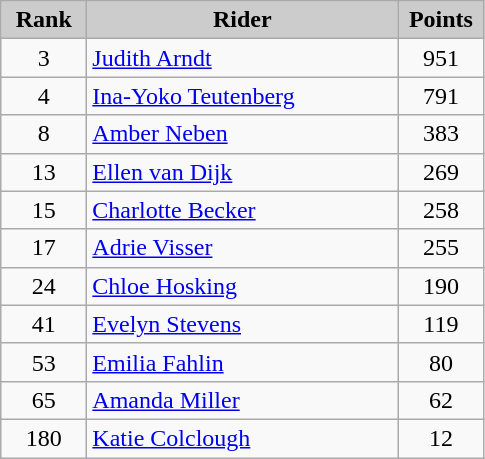<table class="wikitable alternance" style="text-align:center;">
<tr>
<th scope="col" style="background-color:#CCCCCC; width:50px;">Rank</th>
<th scope="col" style="background-color:#CCCCCC; width:200px;">Rider</th>
<th scope="col" style="background-color:#CCCCCC; width:50px;">Points</th>
</tr>
<tr>
<td>3</td>
<td style="text-align:left;"> <a href='#'>Judith Arndt</a></td>
<td>951</td>
</tr>
<tr>
<td>4</td>
<td style="text-align:left;"> <a href='#'>Ina-Yoko Teutenberg</a></td>
<td>791</td>
</tr>
<tr>
<td>8</td>
<td style="text-align:left;"> <a href='#'>Amber Neben</a></td>
<td>383</td>
</tr>
<tr>
<td>13</td>
<td style="text-align:left;"> <a href='#'>Ellen van Dijk</a></td>
<td>269</td>
</tr>
<tr>
<td>15</td>
<td style="text-align:left;"> <a href='#'>Charlotte Becker</a></td>
<td>258</td>
</tr>
<tr>
<td>17</td>
<td style="text-align:left;"> <a href='#'>Adrie Visser</a></td>
<td>255</td>
</tr>
<tr>
<td>24</td>
<td style="text-align:left;"> <a href='#'>Chloe Hosking</a></td>
<td>190</td>
</tr>
<tr>
<td>41</td>
<td style="text-align:left;"> <a href='#'>Evelyn Stevens</a></td>
<td>119</td>
</tr>
<tr>
<td>53</td>
<td style="text-align:left;"> <a href='#'>Emilia Fahlin</a></td>
<td>80</td>
</tr>
<tr>
<td>65</td>
<td style="text-align:left;"> <a href='#'>Amanda Miller</a></td>
<td>62</td>
</tr>
<tr>
<td>180</td>
<td style="text-align:left;"> <a href='#'>Katie Colclough</a></td>
<td>12</td>
</tr>
</table>
